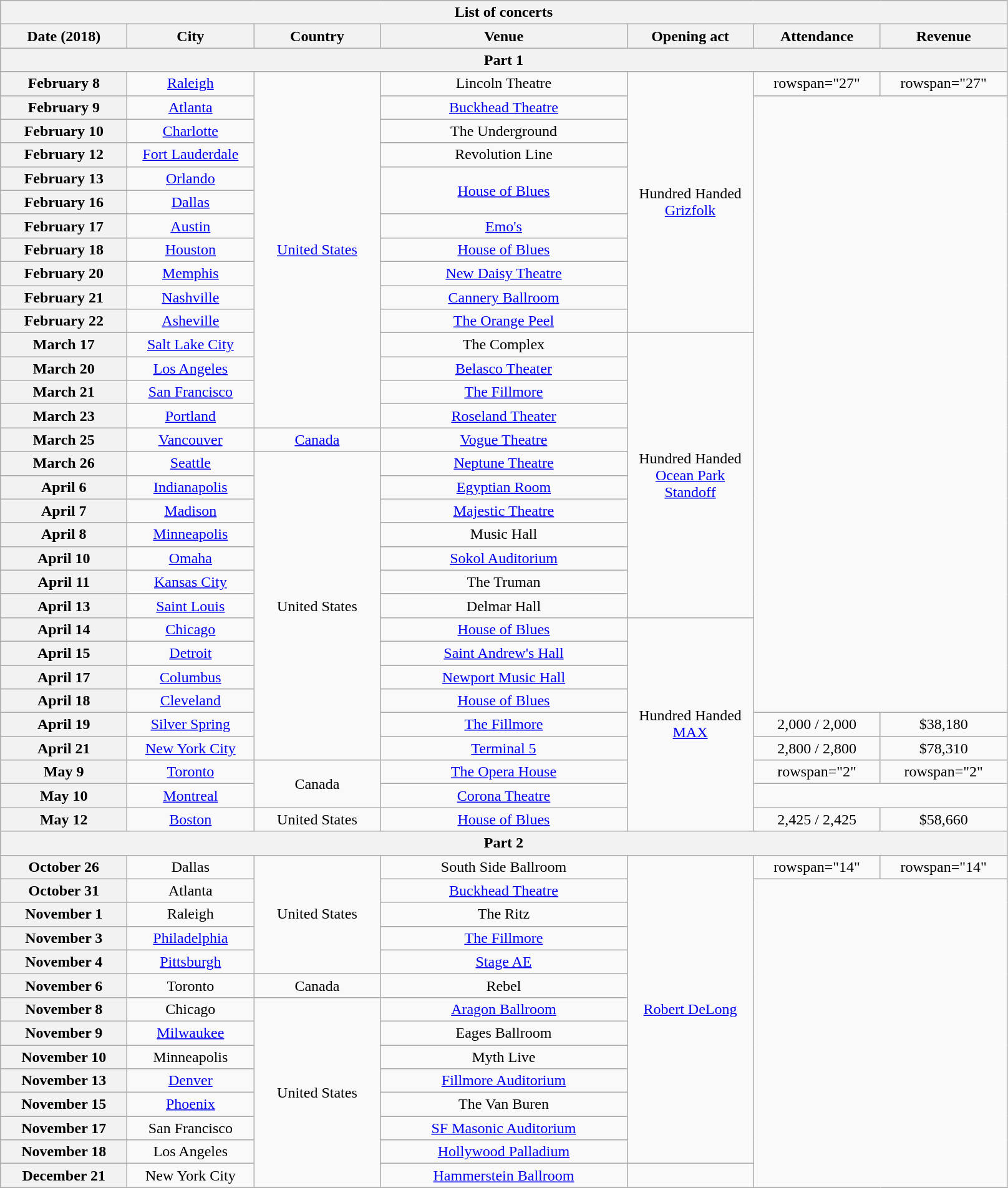<table class="wikitable" style="text-align:center;">
<tr>
<th colspan="7" width="960">List of concerts</th>
</tr>
<tr>
<th scope="col" style="width:8em;">Date (2018)</th>
<th scope="col" style="width:8em;">City</th>
<th scope="col" style="width:8em;">Country</th>
<th scope="col" style="width:16em;">Venue</th>
<th scope="col" style="width:8em;">Opening act</th>
<th scope="col" style="width:8em;">Attendance</th>
<th scope="col" style="width:8em;">Revenue</th>
</tr>
<tr>
<th colspan="7">Part 1</th>
</tr>
<tr>
<th scope="row" style="text-align:center;">February 8</th>
<td><a href='#'>Raleigh</a></td>
<td rowspan="15"><a href='#'>United States</a></td>
<td>Lincoln Theatre</td>
<td rowspan="11">Hundred Handed<br><a href='#'>Grizfolk</a></td>
<td>rowspan="27" </td>
<td>rowspan="27" </td>
</tr>
<tr>
<th scope="row" style="text-align:center;">February 9</th>
<td><a href='#'>Atlanta</a></td>
<td><a href='#'>Buckhead Theatre</a></td>
</tr>
<tr>
<th scope="row" style="text-align:center;">February 10</th>
<td><a href='#'>Charlotte</a></td>
<td>The Underground</td>
</tr>
<tr>
<th scope="row" style="text-align:center;">February 12</th>
<td><a href='#'>Fort Lauderdale</a></td>
<td>Revolution Line</td>
</tr>
<tr>
<th scope="row" style="text-align:center;">February 13</th>
<td><a href='#'>Orlando</a></td>
<td rowspan="2"><a href='#'>House of Blues</a></td>
</tr>
<tr>
<th scope="row" style="text-align:center;">February 16</th>
<td><a href='#'>Dallas</a></td>
</tr>
<tr>
<th scope="row" style="text-align:center;">February 17</th>
<td><a href='#'>Austin</a></td>
<td><a href='#'>Emo's</a></td>
</tr>
<tr>
<th scope="row" style="text-align:center;">February 18</th>
<td><a href='#'>Houston</a></td>
<td><a href='#'>House of Blues</a></td>
</tr>
<tr>
<th scope="row" style="text-align:center;">February 20</th>
<td><a href='#'>Memphis</a></td>
<td><a href='#'>New Daisy Theatre</a></td>
</tr>
<tr>
<th scope="row" style="text-align:center;">February 21</th>
<td><a href='#'>Nashville</a></td>
<td><a href='#'>Cannery Ballroom</a></td>
</tr>
<tr>
<th scope="row" style="text-align:center;">February 22</th>
<td><a href='#'>Asheville</a></td>
<td><a href='#'>The Orange Peel</a></td>
</tr>
<tr>
<th scope="row" style="text-align:center;">March 17</th>
<td><a href='#'>Salt Lake City</a></td>
<td>The Complex</td>
<td rowspan="12">Hundred Handed<br><a href='#'>Ocean Park Standoff</a></td>
</tr>
<tr>
<th scope="row" style="text-align:center;">March 20</th>
<td><a href='#'>Los Angeles</a></td>
<td><a href='#'>Belasco Theater</a></td>
</tr>
<tr>
<th scope="row" style="text-align:center;">March 21</th>
<td><a href='#'>San Francisco</a></td>
<td><a href='#'>The Fillmore</a></td>
</tr>
<tr>
<th scope="row" style="text-align:center;">March 23</th>
<td><a href='#'>Portland</a></td>
<td><a href='#'>Roseland Theater</a></td>
</tr>
<tr>
<th scope="row" style="text-align:center;">March 25</th>
<td><a href='#'>Vancouver</a></td>
<td><a href='#'>Canada</a></td>
<td><a href='#'>Vogue Theatre</a></td>
</tr>
<tr>
<th scope="row" style="text-align:center;">March 26</th>
<td><a href='#'>Seattle</a></td>
<td rowspan="13">United States</td>
<td><a href='#'>Neptune Theatre</a></td>
</tr>
<tr>
<th scope="row" style="text-align:center;">April 6</th>
<td><a href='#'>Indianapolis</a></td>
<td><a href='#'>Egyptian Room</a></td>
</tr>
<tr>
<th scope="row" style="text-align:center;">April 7</th>
<td><a href='#'>Madison</a></td>
<td><a href='#'>Majestic Theatre</a></td>
</tr>
<tr>
<th scope="row" style="text-align:center;">April 8</th>
<td><a href='#'>Minneapolis</a></td>
<td>Music Hall</td>
</tr>
<tr>
<th scope="row" style="text-align:center;">April 10</th>
<td><a href='#'>Omaha</a></td>
<td><a href='#'>Sokol Auditorium</a></td>
</tr>
<tr>
<th scope="row" style="text-align:center;">April 11</th>
<td><a href='#'>Kansas City</a></td>
<td>The Truman</td>
</tr>
<tr>
<th scope="row" style="text-align:center;">April 13</th>
<td><a href='#'>Saint Louis</a></td>
<td>Delmar Hall</td>
</tr>
<tr>
<th scope="row" style="text-align:center;">April 14</th>
<td><a href='#'>Chicago</a></td>
<td><a href='#'>House of Blues</a></td>
<td rowspan="9">Hundred Handed<br><a href='#'>MAX</a></td>
</tr>
<tr>
<th scope="row" style="text-align:center;">April 15</th>
<td><a href='#'>Detroit</a></td>
<td><a href='#'>Saint Andrew's Hall</a></td>
</tr>
<tr>
<th scope="row" style="text-align:center;">April 17</th>
<td><a href='#'>Columbus</a></td>
<td><a href='#'>Newport Music Hall</a></td>
</tr>
<tr>
<th scope="row" style="text-align:center;">April 18</th>
<td><a href='#'>Cleveland</a></td>
<td><a href='#'>House of Blues</a></td>
</tr>
<tr>
<th scope="row" style="text-align:center;">April 19</th>
<td><a href='#'>Silver Spring</a></td>
<td><a href='#'>The Fillmore</a></td>
<td>2,000 / 2,000</td>
<td>$38,180</td>
</tr>
<tr>
<th scope="row" style="text-align:center;">April 21</th>
<td><a href='#'>New York City</a></td>
<td><a href='#'>Terminal 5</a></td>
<td>2,800 / 2,800</td>
<td>$78,310</td>
</tr>
<tr>
<th scope="row" style="text-align:center;">May 9</th>
<td><a href='#'>Toronto</a></td>
<td rowspan="2">Canada</td>
<td><a href='#'>The Opera House</a></td>
<td>rowspan="2" </td>
<td>rowspan="2" </td>
</tr>
<tr>
<th scope="row" style="text-align:center;">May 10</th>
<td><a href='#'>Montreal</a></td>
<td><a href='#'>Corona Theatre</a></td>
</tr>
<tr>
<th scope="row" style="text-align:center;">May 12</th>
<td><a href='#'>Boston</a></td>
<td>United States</td>
<td><a href='#'>House of Blues</a></td>
<td>2,425 / 2,425</td>
<td>$58,660</td>
</tr>
<tr>
<th colspan="7">Part 2</th>
</tr>
<tr>
<th scope="row" style="text-align:center;">October 26</th>
<td>Dallas</td>
<td rowspan="5">United States</td>
<td>South Side Ballroom</td>
<td rowspan="13"><a href='#'>Robert DeLong</a></td>
<td>rowspan="14" </td>
<td>rowspan="14" </td>
</tr>
<tr>
<th scope="row" style="text-align:center;">October 31</th>
<td>Atlanta</td>
<td><a href='#'>Buckhead Theatre</a></td>
</tr>
<tr>
<th scope="row" style="text-align:center;">November 1</th>
<td>Raleigh</td>
<td>The Ritz</td>
</tr>
<tr>
<th scope="row" style="text-align:center;">November 3</th>
<td><a href='#'>Philadelphia</a></td>
<td><a href='#'>The Fillmore</a></td>
</tr>
<tr>
<th scope="row" style="text-align:center;">November 4</th>
<td><a href='#'>Pittsburgh</a></td>
<td><a href='#'>Stage AE</a></td>
</tr>
<tr>
<th scope="row" style="text-align:center;">November 6</th>
<td>Toronto</td>
<td>Canada</td>
<td>Rebel</td>
</tr>
<tr>
<th scope="row" style="text-align:center;">November 8</th>
<td>Chicago</td>
<td rowspan="8">United States</td>
<td><a href='#'>Aragon Ballroom</a></td>
</tr>
<tr>
<th scope="row" style="text-align:center;">November 9</th>
<td><a href='#'>Milwaukee</a></td>
<td>Eages Ballroom</td>
</tr>
<tr>
<th scope="row" style="text-align:center;">November 10</th>
<td>Minneapolis</td>
<td>Myth Live</td>
</tr>
<tr>
<th scope="row" style="text-align:center;">November 13</th>
<td><a href='#'>Denver</a></td>
<td><a href='#'>Fillmore Auditorium</a></td>
</tr>
<tr>
<th scope="row" style="text-align:center;">November 15</th>
<td><a href='#'>Phoenix</a></td>
<td>The Van Buren</td>
</tr>
<tr>
<th scope="row" style="text-align:center;">November 17</th>
<td>San Francisco</td>
<td><a href='#'>SF Masonic Auditorium</a></td>
</tr>
<tr>
<th scope="row" style="text-align:center;">November 18</th>
<td>Los Angeles</td>
<td><a href='#'>Hollywood Palladium</a></td>
</tr>
<tr>
<th scope="row" style="text-align:center;">December 21</th>
<td>New York City</td>
<td><a href='#'>Hammerstein Ballroom</a></td>
<td></td>
</tr>
</table>
